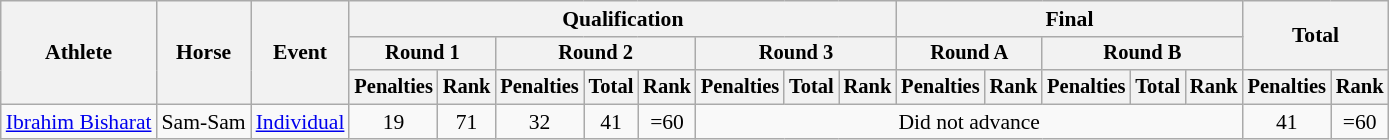<table class="wikitable" style="font-size:90%">
<tr>
<th rowspan="3">Athlete</th>
<th rowspan="3">Horse</th>
<th rowspan="3">Event</th>
<th colspan="8">Qualification</th>
<th colspan="5">Final</th>
<th rowspan=2 colspan="2">Total</th>
</tr>
<tr style="font-size:95%">
<th colspan="2">Round 1</th>
<th colspan="3">Round 2</th>
<th colspan="3">Round 3</th>
<th colspan="2">Round A</th>
<th colspan="3">Round B</th>
</tr>
<tr style="font-size:95%">
<th>Penalties</th>
<th>Rank</th>
<th>Penalties</th>
<th>Total</th>
<th>Rank</th>
<th>Penalties</th>
<th>Total</th>
<th>Rank</th>
<th>Penalties</th>
<th>Rank</th>
<th>Penalties</th>
<th>Total</th>
<th>Rank</th>
<th>Penalties</th>
<th>Rank</th>
</tr>
<tr align=center>
<td align=left><a href='#'>Ibrahim Bisharat</a></td>
<td align=left>Sam-Sam</td>
<td align=left><a href='#'>Individual</a></td>
<td>19</td>
<td>71</td>
<td>32</td>
<td>41</td>
<td>=60</td>
<td colspan=8>Did not advance</td>
<td>41</td>
<td>=60</td>
</tr>
</table>
